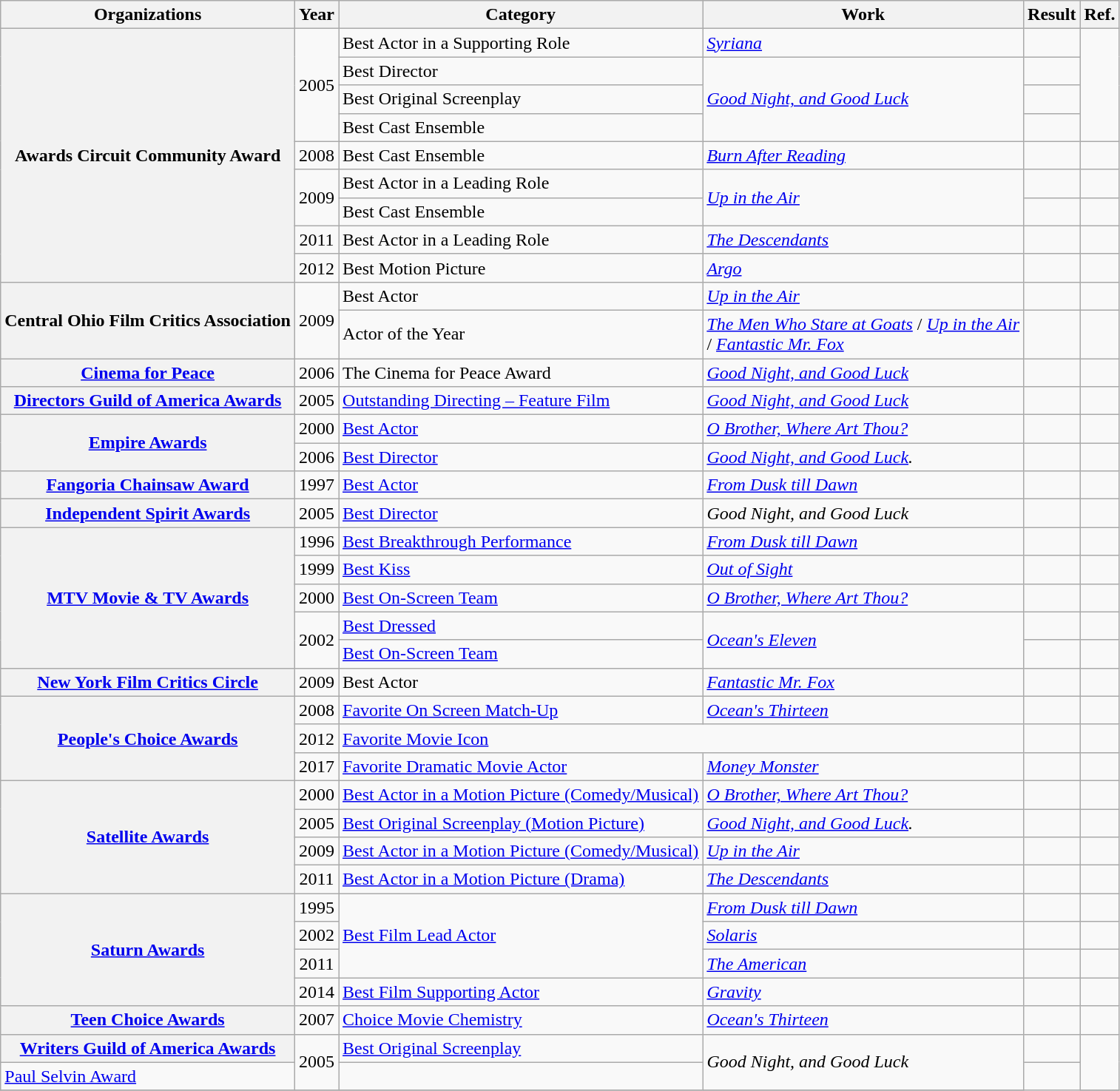<table class="wikitable sortable plainrowheaders">
<tr>
<th>Organizations</th>
<th>Year</th>
<th>Category</th>
<th>Work</th>
<th>Result</th>
<th class="unsortable">Ref.</th>
</tr>
<tr>
<th rowspan="9" scope="row">Awards Circuit Community Award</th>
<td style="text-align:center;", rowspan="4">2005</td>
<td>Best Actor in a Supporting Role</td>
<td><em><a href='#'>Syriana</a></em></td>
<td></td>
<td rowspan="4"></td>
</tr>
<tr>
<td>Best Director</td>
<td rowspan="3"><em><a href='#'>Good Night, and Good Luck</a></em></td>
<td></td>
</tr>
<tr>
<td>Best Original Screenplay</td>
<td></td>
</tr>
<tr>
<td>Best Cast Ensemble</td>
<td></td>
</tr>
<tr>
<td style="text-align:center;", rowspan=1>2008</td>
<td>Best Cast Ensemble</td>
<td><em><a href='#'>Burn After Reading</a></em></td>
<td></td>
<td></td>
</tr>
<tr>
<td style="text-align:center;", rowspan=2>2009</td>
<td>Best Actor in a Leading Role</td>
<td rowspan="2"><em><a href='#'>Up in the Air</a></em></td>
<td></td>
<td></td>
</tr>
<tr>
<td>Best Cast Ensemble</td>
<td></td>
<td></td>
</tr>
<tr>
<td style="text-align:center;">2011</td>
<td>Best Actor in a Leading Role</td>
<td><em><a href='#'>The Descendants</a></em></td>
<td></td>
<td></td>
</tr>
<tr>
<td style="text-align:center;", rowspan="1">2012</td>
<td>Best Motion Picture</td>
<td><em><a href='#'>Argo</a></em></td>
<td></td>
<td></td>
</tr>
<tr>
<th rowspan="2" scope="row">Central Ohio Film Critics Association</th>
<td style="text-align:center;", rowspan=2>2009</td>
<td>Best Actor</td>
<td><em><a href='#'>Up in the Air</a></em></td>
<td></td>
<td></td>
</tr>
<tr>
<td>Actor of the Year</td>
<td><em><a href='#'>The Men Who Stare at Goats</a></em> / <em><a href='#'>Up in the Air</a></em> <br> / <em><a href='#'>Fantastic Mr. Fox</a></em></td>
<td></td>
<td></td>
</tr>
<tr>
<th rowspan="1" scope="row"><a href='#'>Cinema for Peace</a></th>
<td style="text-align:center;">2006</td>
<td>The Cinema for Peace Award</td>
<td><em><a href='#'>Good Night, and Good Luck</a></em></td>
<td></td>
<td></td>
</tr>
<tr>
<th rowspan="1" scope="row"><a href='#'>Directors Guild of America Awards</a></th>
<td style="text-align:center;">2005</td>
<td><a href='#'>Outstanding Directing – Feature Film</a></td>
<td><em><a href='#'>Good Night, and Good Luck</a></em></td>
<td></td>
<td></td>
</tr>
<tr>
<th rowspan="2" scope="row"><a href='#'>Empire Awards</a></th>
<td style="text-align:center;">2000</td>
<td><a href='#'>Best Actor</a></td>
<td><em><a href='#'>O Brother, Where Art Thou?</a></em></td>
<td></td>
<td></td>
</tr>
<tr>
<td style="text-align:center;">2006</td>
<td><a href='#'>Best Director</a></td>
<td><em><a href='#'>Good Night, and Good Luck</a>.</em></td>
<td></td>
<td></td>
</tr>
<tr>
<th rowspan="1" scope="row"><a href='#'>Fangoria Chainsaw Award</a></th>
<td style="text-align:center;">1997</td>
<td><a href='#'>Best Actor</a></td>
<td><em><a href='#'>From Dusk till Dawn</a></em></td>
<td></td>
<td></td>
</tr>
<tr>
<th rowspan="1" scope="row"><a href='#'>Independent Spirit Awards</a></th>
<td style="text-align:center;">2005</td>
<td><a href='#'>Best Director</a></td>
<td><em>Good Night, and Good Luck</em></td>
<td></td>
<td></td>
</tr>
<tr>
<th rowspan="5" scope="row"><a href='#'>MTV Movie & TV Awards</a></th>
<td style="text-align:center;">1996</td>
<td><a href='#'>Best Breakthrough Performance</a></td>
<td><em><a href='#'>From Dusk till Dawn</a></em></td>
<td></td>
<td></td>
</tr>
<tr>
<td style="text-align:center;">1999</td>
<td><a href='#'>Best Kiss</a></td>
<td><em><a href='#'>Out of Sight</a></em></td>
<td></td>
<td></td>
</tr>
<tr>
<td style="text-align:center;">2000</td>
<td><a href='#'>Best On-Screen Team</a></td>
<td><em><a href='#'>O Brother, Where Art Thou?</a></em></td>
<td></td>
<td></td>
</tr>
<tr>
<td style="text-align:center;", rowspan="2">2002</td>
<td><a href='#'>Best Dressed</a></td>
<td rowspan="2"><em><a href='#'>Ocean's Eleven</a></em></td>
<td></td>
<td></td>
</tr>
<tr>
<td><a href='#'>Best On-Screen Team</a></td>
<td></td>
<td></td>
</tr>
<tr>
<th rowspan="1" scope="row"><a href='#'>New York Film Critics Circle</a></th>
<td style="text-align:center;", rowspan="1">2009</td>
<td>Best Actor</td>
<td><em><a href='#'>Fantastic Mr. Fox</a></em></td>
<td></td>
<td></td>
</tr>
<tr>
<th rowspan="3" scope="row"><a href='#'>People's Choice Awards</a></th>
<td style="text-align:center;", rowspan="1">2008</td>
<td><a href='#'>Favorite On Screen Match-Up</a></td>
<td><em><a href='#'>Ocean's Thirteen</a></em></td>
<td></td>
<td></td>
</tr>
<tr>
<td style="text-align:center;">2012</td>
<td colspan=2><a href='#'>Favorite Movie Icon</a></td>
<td></td>
<td></td>
</tr>
<tr>
<td style="text-align:center;">2017</td>
<td><a href='#'>Favorite Dramatic Movie Actor</a></td>
<td><em><a href='#'>Money Monster</a></em></td>
<td></td>
<td></td>
</tr>
<tr>
<th rowspan="4" scope="row"><a href='#'>Satellite Awards</a></th>
<td style="text-align:center;">2000</td>
<td><a href='#'>Best Actor in a Motion Picture (Comedy/Musical)</a></td>
<td><em><a href='#'>O Brother, Where Art Thou?</a></em></td>
<td></td>
<td></td>
</tr>
<tr>
<td style="text-align:center;">2005</td>
<td><a href='#'>Best Original Screenplay (Motion Picture)</a></td>
<td><em><a href='#'>Good Night, and Good Luck</a>.</em></td>
<td></td>
<td></td>
</tr>
<tr>
<td style="text-align:center;">2009</td>
<td><a href='#'>Best Actor in a Motion Picture (Comedy/Musical)</a></td>
<td><em><a href='#'>Up in the Air</a></em></td>
<td></td>
<td></td>
</tr>
<tr>
<td style="text-align:center;">2011</td>
<td><a href='#'>Best Actor in a Motion Picture (Drama)</a></td>
<td><em><a href='#'>The Descendants</a></em></td>
<td></td>
<td></td>
</tr>
<tr>
<th rowspan="4" scope="row"><a href='#'>Saturn Awards</a></th>
<td style="text-align:center;">1995</td>
<td rowspan="3"><a href='#'>Best Film Lead Actor</a></td>
<td><em><a href='#'>From Dusk till Dawn</a></em></td>
<td></td>
<td></td>
</tr>
<tr>
<td style="text-align:center;">2002</td>
<td><em><a href='#'>Solaris</a></em></td>
<td></td>
<td></td>
</tr>
<tr>
<td style="text-align:center;">2011</td>
<td><em><a href='#'>The American</a></em></td>
<td></td>
<td></td>
</tr>
<tr>
<td style="text-align:center;">2014</td>
<td><a href='#'>Best Film Supporting Actor</a></td>
<td><em><a href='#'>Gravity</a></em></td>
<td></td>
<td></td>
</tr>
<tr>
<th rowspan="1" scope="row"><a href='#'>Teen Choice Awards</a></th>
<td style="text-align:center;">2007</td>
<td><a href='#'>Choice Movie Chemistry</a></td>
<td rowspan="1"><em><a href='#'>Ocean's Thirteen</a></em></td>
<td></td>
<td></td>
</tr>
<tr>
<th rowspan="1" scope="row", rowspan=2><a href='#'>Writers Guild of America Awards</a></th>
<td style="text-align:center;", rowspan=2>2005</td>
<td><a href='#'>Best Original Screenplay</a></td>
<td rowspan=2><em>Good Night, and Good Luck</em></td>
<td></td>
<td rowspan=2></td>
</tr>
<tr>
<td><a href='#'>Paul Selvin Award</a></td>
<td></td>
</tr>
<tr>
</tr>
</table>
